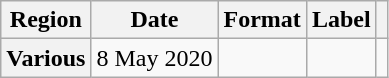<table class="wikitable plainrowheaders">
<tr>
<th>Region</th>
<th>Date</th>
<th>Format</th>
<th>Label</th>
<th></th>
</tr>
<tr>
<th scope="row">Various</th>
<td>8 May 2020</td>
<td></td>
<td></td>
<td style="text-align:center;"></td>
</tr>
</table>
